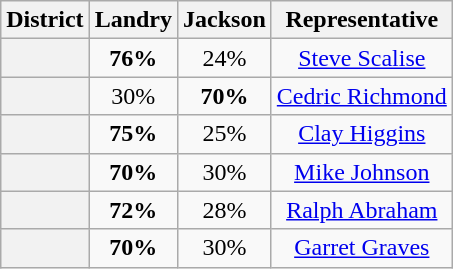<table class=wikitable>
<tr>
<th>District</th>
<th>Landry</th>
<th>Jackson</th>
<th>Representative</th>
</tr>
<tr align=center>
<th></th>
<td><strong>76%</strong></td>
<td>24%</td>
<td><a href='#'>Steve Scalise</a></td>
</tr>
<tr align=center>
<th></th>
<td>30%</td>
<td><strong>70%</strong></td>
<td><a href='#'>Cedric Richmond</a></td>
</tr>
<tr align=center>
<th></th>
<td><strong>75%</strong></td>
<td>25%</td>
<td><a href='#'>Clay Higgins</a></td>
</tr>
<tr align=center>
<th></th>
<td><strong>70%</strong></td>
<td>30%</td>
<td><a href='#'>Mike Johnson</a></td>
</tr>
<tr align=center>
<th></th>
<td><strong>72%</strong></td>
<td>28%</td>
<td><a href='#'>Ralph Abraham</a></td>
</tr>
<tr align=center>
<th></th>
<td><strong>70%</strong></td>
<td>30%</td>
<td><a href='#'>Garret Graves</a></td>
</tr>
</table>
